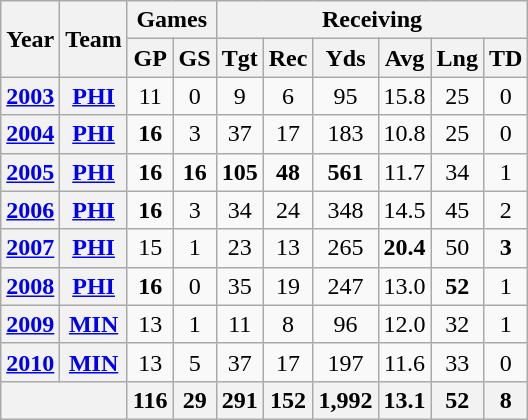<table class="wikitable" style="text-align:center">
<tr>
<th rowspan="2">Year</th>
<th rowspan="2">Team</th>
<th colspan="2">Games</th>
<th colspan="6">Receiving</th>
</tr>
<tr>
<th>GP</th>
<th>GS</th>
<th>Tgt</th>
<th>Rec</th>
<th>Yds</th>
<th>Avg</th>
<th>Lng</th>
<th>TD</th>
</tr>
<tr>
<th><a href='#'>2003</a></th>
<th><a href='#'>PHI</a></th>
<td>11</td>
<td>0</td>
<td>9</td>
<td>6</td>
<td>95</td>
<td>15.8</td>
<td>25</td>
<td>0</td>
</tr>
<tr>
<th><a href='#'>2004</a></th>
<th><a href='#'>PHI</a></th>
<td><strong>16</strong></td>
<td>3</td>
<td>37</td>
<td>17</td>
<td>183</td>
<td>10.8</td>
<td>25</td>
<td>0</td>
</tr>
<tr>
<th><a href='#'>2005</a></th>
<th><a href='#'>PHI</a></th>
<td><strong>16</strong></td>
<td><strong>16</strong></td>
<td><strong>105</strong></td>
<td><strong>48</strong></td>
<td><strong>561</strong></td>
<td>11.7</td>
<td>34</td>
<td>1</td>
</tr>
<tr>
<th><a href='#'>2006</a></th>
<th><a href='#'>PHI</a></th>
<td><strong>16</strong></td>
<td>3</td>
<td>34</td>
<td>24</td>
<td>348</td>
<td>14.5</td>
<td>45</td>
<td>2</td>
</tr>
<tr>
<th><a href='#'>2007</a></th>
<th><a href='#'>PHI</a></th>
<td>15</td>
<td>1</td>
<td>23</td>
<td>13</td>
<td>265</td>
<td><strong>20.4</strong></td>
<td>50</td>
<td><strong>3</strong></td>
</tr>
<tr>
<th><a href='#'>2008</a></th>
<th><a href='#'>PHI</a></th>
<td><strong>16</strong></td>
<td>0</td>
<td>35</td>
<td>19</td>
<td>247</td>
<td>13.0</td>
<td><strong>52</strong></td>
<td>1</td>
</tr>
<tr>
<th><a href='#'>2009</a></th>
<th><a href='#'>MIN</a></th>
<td>13</td>
<td>1</td>
<td>11</td>
<td>8</td>
<td>96</td>
<td>12.0</td>
<td>32</td>
<td>1</td>
</tr>
<tr>
<th><a href='#'>2010</a></th>
<th><a href='#'>MIN</a></th>
<td>13</td>
<td>5</td>
<td>37</td>
<td>17</td>
<td>197</td>
<td>11.6</td>
<td>33</td>
<td>0</td>
</tr>
<tr>
<th colspan="2"></th>
<th>116</th>
<th>29</th>
<th>291</th>
<th>152</th>
<th>1,992</th>
<th>13.1</th>
<th>52</th>
<th>8</th>
</tr>
</table>
